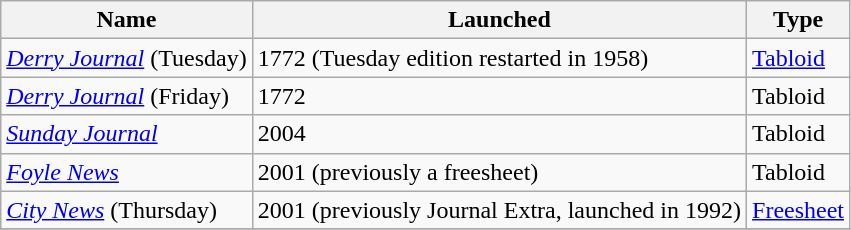<table class="wikitable">
<tr>
<th>Name</th>
<th>Launched</th>
<th>Type</th>
</tr>
<tr>
<td><em><a href='#'>Derry Journal</a></em> (Tuesday)</td>
<td>1772 (Tuesday edition restarted in 1958)</td>
<td><a href='#'>Tabloid</a></td>
</tr>
<tr>
<td><em><a href='#'>Derry Journal</a></em> (Friday)</td>
<td>1772</td>
<td>Tabloid</td>
</tr>
<tr>
<td><em><a href='#'>Sunday Journal</a></em></td>
<td>2004</td>
<td>Tabloid</td>
</tr>
<tr>
<td><em><a href='#'>Foyle News</a></em></td>
<td>2001 (previously a freesheet)</td>
<td>Tabloid</td>
</tr>
<tr>
<td><em><a href='#'>City News</a></em> (Thursday)</td>
<td>2001 (previously Journal Extra, launched in 1992)</td>
<td><a href='#'>Freesheet</a></td>
</tr>
<tr>
</tr>
</table>
